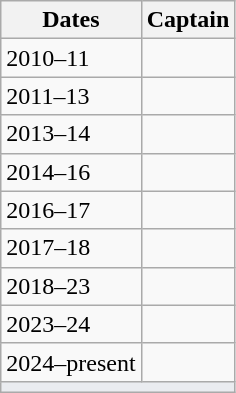<table class="wikitable">
<tr>
<th>Dates</th>
<th>Captain</th>
</tr>
<tr>
<td>2010–11</td>
<td></td>
</tr>
<tr>
<td>2011–13</td>
<td></td>
</tr>
<tr>
<td>2013–14</td>
<td></td>
</tr>
<tr>
<td>2014–16</td>
<td></td>
</tr>
<tr>
<td>2016–17</td>
<td></td>
</tr>
<tr>
<td>2017–18</td>
<td></td>
</tr>
<tr>
<td>2018–23</td>
<td></td>
</tr>
<tr>
<td>2023–24</td>
<td></td>
</tr>
<tr>
<td>2024–present</td>
<td></td>
</tr>
<tr class="sortbottom">
<td colspan="2" style="background-color:#EAECF0;text-align:center" align="bottom"></td>
</tr>
</table>
